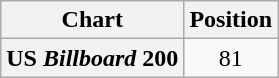<table class="wikitable plainrowheaders" style="text-align:center">
<tr>
<th scope="col">Chart</th>
<th scope="col">Position</th>
</tr>
<tr>
<th scope="row">US <em>Billboard</em> 200</th>
<td>81</td>
</tr>
</table>
